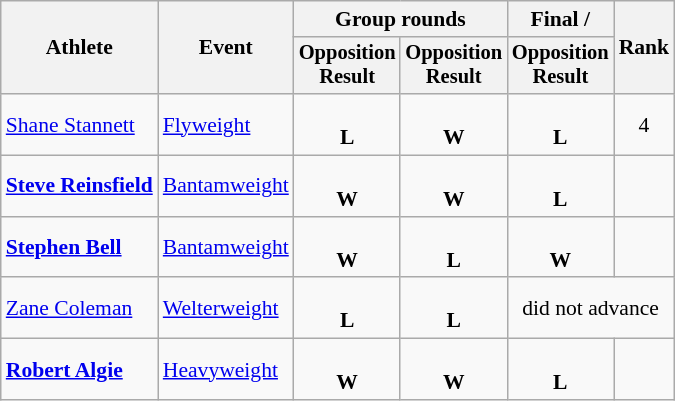<table class=wikitable style="font-size:90%;text-align:center">
<tr>
<th rowspan="2">Athlete</th>
<th rowspan="2">Event</th>
<th colspan=2>Group rounds</th>
<th>Final / </th>
<th rowspan=2>Rank</th>
</tr>
<tr style="font-size:95%">
<th>Opposition<br>Result</th>
<th>Opposition<br>Result</th>
<th>Opposition<br>Result</th>
</tr>
<tr>
<td style="text-align:left;"><a href='#'>Shane Stannett</a></td>
<td style="text-align:left;"><a href='#'>Flyweight</a></td>
<td><br><strong>L</strong></td>
<td><br><strong>W</strong></td>
<td><br><strong>L</strong></td>
<td>4</td>
</tr>
<tr>
<td style="text-align:left;"><strong><a href='#'>Steve Reinsfield</a></strong></td>
<td style="text-align:left;"><a href='#'>Bantamweight</a></td>
<td><br><strong>W</strong></td>
<td><br><strong>W</strong></td>
<td><br><strong>L</strong></td>
<td></td>
</tr>
<tr>
<td style="text-align:left;"><strong><a href='#'>Stephen Bell</a></strong></td>
<td style="text-align:left;"><a href='#'>Bantamweight</a></td>
<td><br><strong>W</strong></td>
<td><br><strong>L</strong></td>
<td><br><strong>W</strong></td>
<td></td>
</tr>
<tr>
<td style="text-align:left;"><a href='#'>Zane Coleman</a></td>
<td style="text-align:left;"><a href='#'>Welterweight</a></td>
<td><br><strong>L</strong></td>
<td><br><strong>L</strong></td>
<td colspan=2>did not advance</td>
</tr>
<tr>
<td style="text-align:left;"><strong><a href='#'>Robert Algie</a></strong></td>
<td style="text-align:left;"><a href='#'>Heavyweight</a></td>
<td><br><strong>W</strong></td>
<td><br><strong>W</strong></td>
<td><br><strong>L</strong></td>
<td></td>
</tr>
</table>
